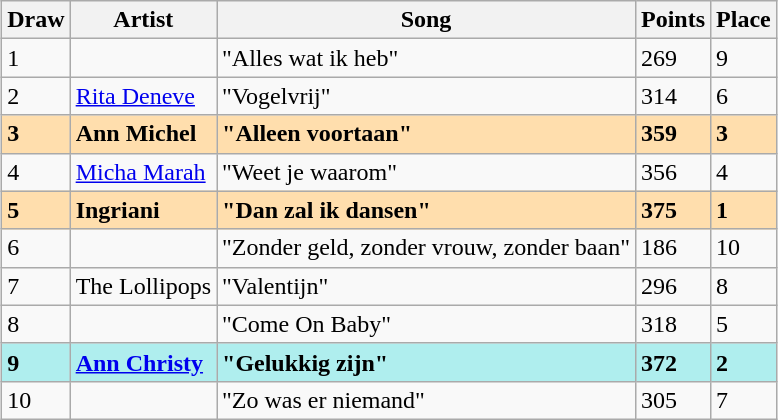<table class="sortable wikitable" style="margin: 1em auto 1em auto">
<tr>
<th>Draw</th>
<th>Artist</th>
<th>Song</th>
<th>Points</th>
<th>Place</th>
</tr>
<tr>
<td>1</td>
<td></td>
<td>"Alles wat ik heb"</td>
<td>269</td>
<td>9</td>
</tr>
<tr>
<td>2</td>
<td><a href='#'>Rita Deneve</a></td>
<td>"Vogelvrij"</td>
<td>314</td>
<td>6</td>
</tr>
<tr style="font-weight:bold; background:navajowhite;">
<td>3</td>
<td>Ann Michel</td>
<td>"Alleen voortaan"</td>
<td>359</td>
<td>3</td>
</tr>
<tr>
<td>4</td>
<td><a href='#'>Micha Marah</a></td>
<td>"Weet je waarom"</td>
<td>356</td>
<td>4</td>
</tr>
<tr style="font-weight:bold; background:navajowhite;">
<td>5</td>
<td>Ingriani</td>
<td>"Dan zal ik dansen"</td>
<td>375</td>
<td>1</td>
</tr>
<tr>
<td>6</td>
<td></td>
<td>"Zonder geld, zonder vrouw, zonder baan"</td>
<td>186</td>
<td>10</td>
</tr>
<tr>
<td>7</td>
<td>The Lollipops</td>
<td>"Valentijn"</td>
<td>296</td>
<td>8</td>
</tr>
<tr>
<td>8</td>
<td></td>
<td>"Come On Baby"</td>
<td>318</td>
<td>5</td>
</tr>
<tr style="font-weight:bold; background:paleturquoise;">
<td>9</td>
<td><a href='#'>Ann Christy</a></td>
<td>"Gelukkig zijn"</td>
<td>372</td>
<td>2</td>
</tr>
<tr>
<td>10</td>
<td></td>
<td>"Zo was er niemand"</td>
<td>305</td>
<td>7</td>
</tr>
</table>
